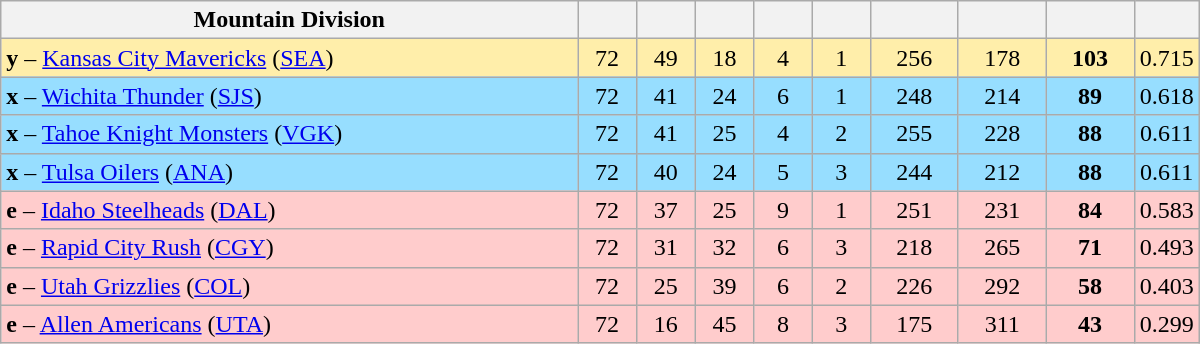<table class="wikitable sortable" style="text-align:center; width:50em">
<tr>
<th style="width:50%;" class="unsortable">Mountain Division</th>
<th width="5%"></th>
<th width="5%"></th>
<th width="5%"></th>
<th width="5%"></th>
<th width="5%"></th>
<th width="7.5%"></th>
<th width="7.5%"></th>
<th width="7.5%"></th>
<th width="7.5%"></th>
</tr>
<tr bgcolor=#ffeeaa>
<td align=left><strong>y</strong> – <a href='#'>Kansas City Mavericks</a> (<a href='#'>SEA</a>)</td>
<td>72</td>
<td>49</td>
<td>18</td>
<td>4</td>
<td>1</td>
<td>256</td>
<td>178</td>
<td><strong>103</strong></td>
<td>0.715</td>
</tr>
<tr bgcolor=#97deff>
<td align=left><strong>x</strong> – <a href='#'>Wichita Thunder</a> (<a href='#'>SJS</a>)</td>
<td>72</td>
<td>41</td>
<td>24</td>
<td>6</td>
<td>1</td>
<td>248</td>
<td>214</td>
<td><strong>89</strong></td>
<td>0.618</td>
</tr>
<tr bgcolor=#97deff>
<td align=left><strong>x</strong> – <a href='#'>Tahoe Knight Monsters</a> (<a href='#'>VGK</a>)</td>
<td>72</td>
<td>41</td>
<td>25</td>
<td>4</td>
<td>2</td>
<td>255</td>
<td>228</td>
<td><strong>88</strong></td>
<td>0.611</td>
</tr>
<tr bgcolor=#97deff>
<td align=left><strong>x</strong> – <a href='#'>Tulsa Oilers</a> (<a href='#'>ANA</a>)</td>
<td>72</td>
<td>40</td>
<td>24</td>
<td>5</td>
<td>3</td>
<td>244</td>
<td>212</td>
<td><strong>88</strong></td>
<td>0.611</td>
</tr>
<tr bgcolor=#ffcccc>
<td align=left><strong>e</strong> – <a href='#'>Idaho Steelheads</a> (<a href='#'>DAL</a>)</td>
<td>72</td>
<td>37</td>
<td>25</td>
<td>9</td>
<td>1</td>
<td>251</td>
<td>231</td>
<td><strong>84</strong></td>
<td>0.583</td>
</tr>
<tr bgcolor=#ffcccc>
<td align=left><strong>e</strong> – <a href='#'>Rapid City Rush</a> (<a href='#'>CGY</a>)</td>
<td>72</td>
<td>31</td>
<td>32</td>
<td>6</td>
<td>3</td>
<td>218</td>
<td>265</td>
<td><strong>71</strong></td>
<td>0.493</td>
</tr>
<tr bgcolor=#ffcccc>
<td align=left><strong>e</strong> – <a href='#'>Utah Grizzlies</a> (<a href='#'>COL</a>)</td>
<td>72</td>
<td>25</td>
<td>39</td>
<td>6</td>
<td>2</td>
<td>226</td>
<td>292</td>
<td><strong>58</strong></td>
<td>0.403</td>
</tr>
<tr bgcolor=#ffcccc>
<td align=left><strong>e</strong> – <a href='#'>Allen Americans</a> (<a href='#'>UTA</a>)</td>
<td>72</td>
<td>16</td>
<td>45</td>
<td>8</td>
<td>3</td>
<td>175</td>
<td>311</td>
<td><strong>43</strong></td>
<td>0.299</td>
</tr>
</table>
